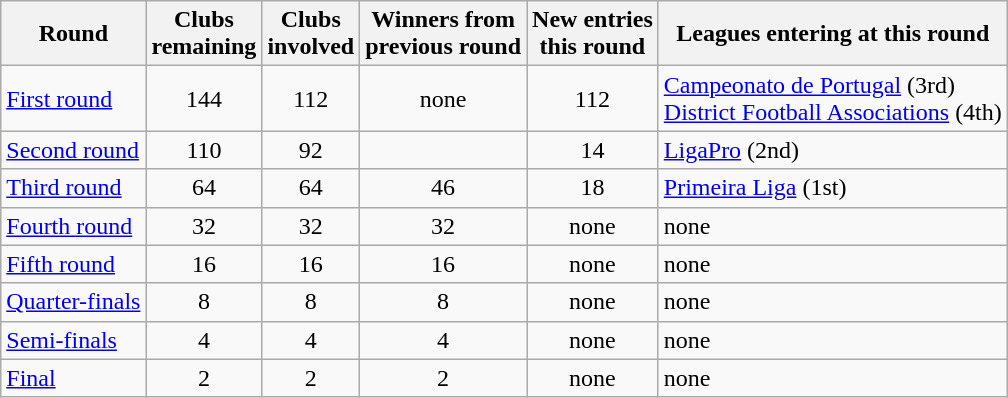<table class="wikitable">
<tr>
<th>Round</th>
<th>Clubs<br>remaining</th>
<th>Clubs<br>involved</th>
<th>Winners from<br>previous round</th>
<th>New entries<br>this round</th>
<th>Leagues entering at this round</th>
</tr>
<tr>
<td><a href='#'>First round</a></td>
<td style="text-align:center;">144</td>
<td style="text-align:center;">112</td>
<td style="text-align:center;">none</td>
<td style="text-align:center;">112</td>
<td><a href='#'>Campeonato de Portugal</a> (3rd)<br><a href='#'>District Football Associations</a> (4th)</td>
</tr>
<tr>
<td><a href='#'>Second round</a></td>
<td style="text-align:center;">110</td>
<td style="text-align:center;">92</td>
<td style="text-align:center;"></td>
<td style="text-align:center;">14</td>
<td><a href='#'>LigaPro</a> (2nd)</td>
</tr>
<tr>
<td><a href='#'>Third round</a></td>
<td style="text-align:center;">64</td>
<td style="text-align:center;">64</td>
<td style="text-align:center;">46</td>
<td style="text-align:center;">18</td>
<td><a href='#'>Primeira Liga</a> (1st)</td>
</tr>
<tr>
<td><a href='#'>Fourth round</a></td>
<td style="text-align:center;">32</td>
<td style="text-align:center;">32</td>
<td style="text-align:center;">32</td>
<td style="text-align:center;">none</td>
<td>none</td>
</tr>
<tr>
<td><a href='#'>Fifth round</a></td>
<td style="text-align:center;">16</td>
<td style="text-align:center;">16</td>
<td style="text-align:center;">16</td>
<td style="text-align:center;">none</td>
<td>none</td>
</tr>
<tr>
<td><a href='#'>Quarter-finals</a></td>
<td style="text-align:center;">8</td>
<td style="text-align:center;">8</td>
<td style="text-align:center;">8</td>
<td style="text-align:center;">none</td>
<td>none</td>
</tr>
<tr>
<td><a href='#'>Semi-finals</a></td>
<td style="text-align:center;">4</td>
<td style="text-align:center;">4</td>
<td style="text-align:center;">4</td>
<td style="text-align:center;">none</td>
<td>none</td>
</tr>
<tr>
<td><a href='#'>Final</a></td>
<td style="text-align:center;">2</td>
<td style="text-align:center;">2</td>
<td style="text-align:center;">2</td>
<td style="text-align:center;">none</td>
<td>none</td>
</tr>
</table>
